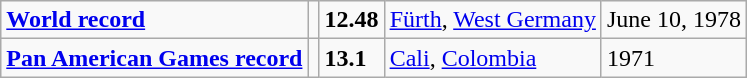<table class="wikitable">
<tr>
<td><strong><a href='#'>World record</a></strong></td>
<td></td>
<td><strong>12.48</strong></td>
<td><a href='#'>Fürth</a>, <a href='#'>West Germany</a></td>
<td>June 10, 1978</td>
</tr>
<tr>
<td><strong><a href='#'>Pan American Games record</a></strong></td>
<td></td>
<td><strong>13.1</strong></td>
<td><a href='#'>Cali</a>, <a href='#'>Colombia</a></td>
<td>1971</td>
</tr>
</table>
